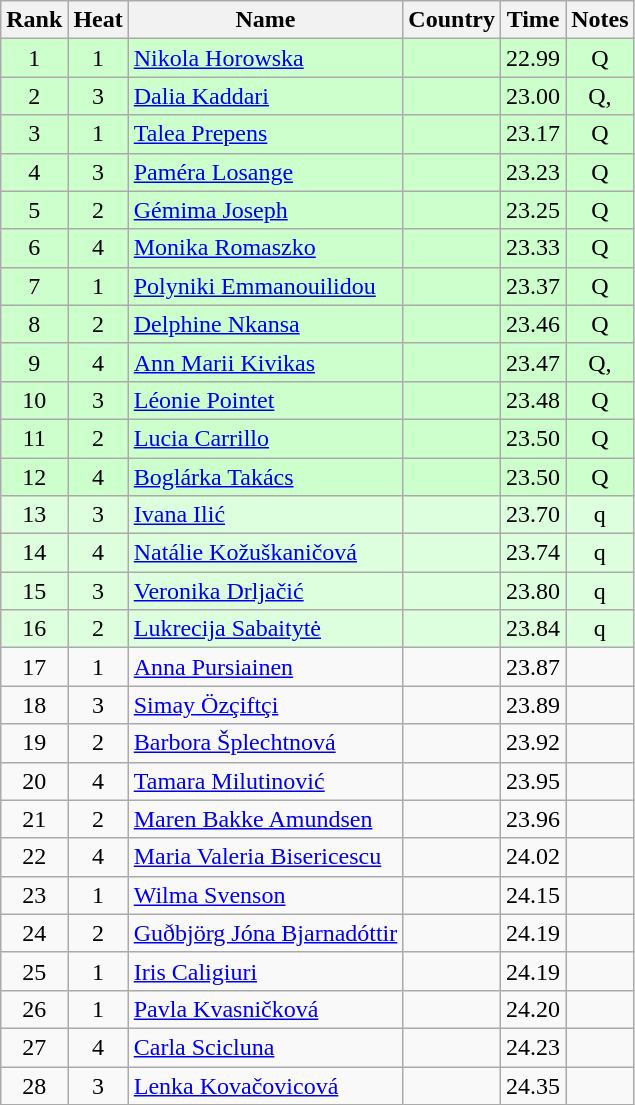<table class="wikitable sortable" style="text-align:center">
<tr>
<th>Rank</th>
<th>Heat</th>
<th>Name</th>
<th>Country</th>
<th>Time</th>
<th>Notes</th>
</tr>
<tr bgcolor=ccffcc>
<td>1</td>
<td>1</td>
<td align=left><a href='#'>Nikola Horowska</a></td>
<td align=left></td>
<td>22.99</td>
<td>Q</td>
</tr>
<tr bgcolor=ccffcc>
<td>2</td>
<td>3</td>
<td align=left><a href='#'>Dalia Kaddari</a></td>
<td align=left></td>
<td>23.00</td>
<td>Q, </td>
</tr>
<tr bgcolor=ccffcc>
<td>3</td>
<td>1</td>
<td align=left><a href='#'>Talea Prepens</a></td>
<td align=left></td>
<td>23.17</td>
<td>Q</td>
</tr>
<tr bgcolor=ccffcc>
<td>4</td>
<td>3</td>
<td align=left><a href='#'>Paméra Losange</a></td>
<td align=left></td>
<td>23.23</td>
<td>Q</td>
</tr>
<tr bgcolor=ccffcc>
<td>5</td>
<td>2</td>
<td align=left><a href='#'>Gémima Joseph</a></td>
<td align=left></td>
<td>23.25</td>
<td>Q</td>
</tr>
<tr bgcolor=ccffcc>
<td>6</td>
<td>4</td>
<td align=left><a href='#'>Monika Romaszko</a></td>
<td align=left></td>
<td>23.33</td>
<td>Q</td>
</tr>
<tr bgcolor=ccffcc>
<td>7</td>
<td>1</td>
<td align=left><a href='#'>Polyniki Emmanouilidou</a></td>
<td align=left></td>
<td>23.37</td>
<td>Q</td>
</tr>
<tr bgcolor=ccffcc>
<td>8</td>
<td>2</td>
<td align=left><a href='#'>Delphine Nkansa</a></td>
<td align=left></td>
<td>23.46</td>
<td>Q</td>
</tr>
<tr bgcolor=ccffcc>
<td>9</td>
<td>4</td>
<td align=left><a href='#'>Ann Marii Kivikas</a></td>
<td align=left></td>
<td>23.47</td>
<td>Q, </td>
</tr>
<tr bgcolor=ccffcc>
<td>10</td>
<td>3</td>
<td align=left><a href='#'>Léonie Pointet</a></td>
<td align=left></td>
<td>23.48</td>
<td>Q</td>
</tr>
<tr bgcolor=ccffcc>
<td>11</td>
<td>2</td>
<td align=left><a href='#'>Lucia Carrillo</a></td>
<td align=left></td>
<td>23.50</td>
<td>Q</td>
</tr>
<tr bgcolor=ccffcc>
<td>12</td>
<td>4</td>
<td align=left><a href='#'>Boglárka Takács</a></td>
<td align=left></td>
<td>23.50</td>
<td>Q</td>
</tr>
<tr bgcolor=ddffdd>
<td>13</td>
<td>3</td>
<td align=left><a href='#'>Ivana Ilić</a></td>
<td align=left></td>
<td>23.70</td>
<td>q</td>
</tr>
<tr bgcolor=ddffdd>
<td>14</td>
<td>4</td>
<td align=left><a href='#'>Natálie Kožuškaničová</a></td>
<td align=left></td>
<td>23.74</td>
<td>q</td>
</tr>
<tr bgcolor=ddffdd>
<td>15</td>
<td>3</td>
<td align=left><a href='#'>Veronika Drljačić</a></td>
<td align=left></td>
<td>23.80</td>
<td>q</td>
</tr>
<tr bgcolor=ddffdd>
<td>16</td>
<td>2</td>
<td align=left><a href='#'>Lukrecija Sabaitytė</a></td>
<td align=left></td>
<td>23.84</td>
<td>q</td>
</tr>
<tr>
<td>17</td>
<td>1</td>
<td align=left><a href='#'>Anna Pursiainen</a></td>
<td align=left></td>
<td>23.87</td>
<td></td>
</tr>
<tr>
<td>18</td>
<td>3</td>
<td align=left><a href='#'>Simay Özçiftçi</a></td>
<td align=left></td>
<td>23.89</td>
<td></td>
</tr>
<tr>
<td>19</td>
<td>2</td>
<td align=left><a href='#'>Barbora Šplechtnová</a></td>
<td align=left></td>
<td>23.92</td>
<td></td>
</tr>
<tr>
<td>20</td>
<td>4</td>
<td align=left><a href='#'>Tamara Milutinović</a></td>
<td align=left></td>
<td>23.95</td>
<td></td>
</tr>
<tr>
<td>21</td>
<td>2</td>
<td align=left><a href='#'>Maren Bakke Amundsen</a></td>
<td align=left></td>
<td>23.96</td>
<td></td>
</tr>
<tr>
<td>22</td>
<td>4</td>
<td align=left><a href='#'>Maria Valeria Bisericescu</a></td>
<td align=left></td>
<td>24.02</td>
<td></td>
</tr>
<tr>
<td>23</td>
<td>1</td>
<td align=left><a href='#'>Wilma Svenson</a></td>
<td align=left></td>
<td>24.15</td>
<td></td>
</tr>
<tr>
<td>24</td>
<td>2</td>
<td align=left><a href='#'>Guðbjörg Jóna Bjarnadóttir</a></td>
<td align=left></td>
<td>24.19</td>
<td></td>
</tr>
<tr>
<td>25</td>
<td>1</td>
<td align=left><a href='#'>Iris Caligiuri</a></td>
<td align=left></td>
<td>24.19</td>
<td></td>
</tr>
<tr>
<td>26</td>
<td>1</td>
<td align=left><a href='#'>Pavla Kvasničková</a></td>
<td align=left></td>
<td>24.20</td>
<td></td>
</tr>
<tr>
<td>27</td>
<td>4</td>
<td align=left><a href='#'>Carla Scicluna</a></td>
<td align=left></td>
<td>24.23</td>
<td></td>
</tr>
<tr>
<td>28</td>
<td>3</td>
<td align=left><a href='#'>Lenka Kovačovicová</a></td>
<td align=left></td>
<td>24.35</td>
<td></td>
</tr>
</table>
